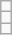<table class="wikitable" style="float:left; clear:left; margin-right:4px">
<tr>
<td></td>
</tr>
<tr>
<td></td>
</tr>
<tr>
<td></td>
</tr>
</table>
